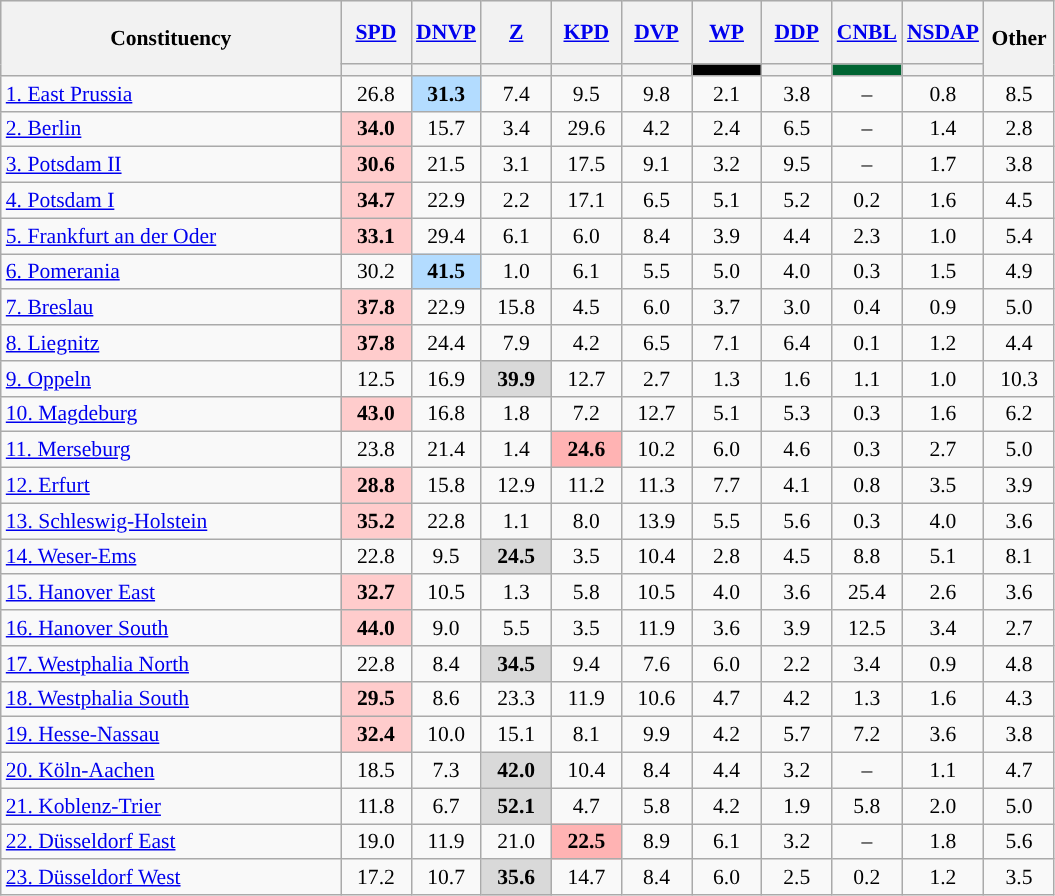<table class="wikitable sortable" style="text-align:center; font-size:90%;">
<tr style="height:42px; text-align:center; background-color:#E9E9E9;">
<th rowspan="2" style="width:220px;">Constituency</th>
<th style="width:40px;"><a href='#'>SPD</a></th>
<th style="width:40px;"><a href='#'>DNVP</a></th>
<th style="width:40px;"><a href='#'>Z</a></th>
<th style="width:40px;"><a href='#'>KPD</a></th>
<th style="width:40px;"><a href='#'>DVP</a></th>
<th style="width:40px;"><a href='#'>WP</a></th>
<th style="width:40px;"><a href='#'>DDP</a></th>
<th style="width:40px;"><a href='#'>CNBL</a></th>
<th style="width:40px;"><a href='#'>NSDAP</a></th>
<th rowspan="2" style="width:40px;">Other</th>
</tr>
<tr>
<th data-sort-type="number" style="height:1px; background:"></th>
<th data-sort-type="number" style="height:1px; background:"></th>
<th data-sort-type="number" style="height:1px; background:"></th>
<th data-sort-type="number" style="height:1px; background:"></th>
<th data-sort-type="number" style="height:1px; background:"></th>
<th data-sort-type="number" style="height:1px; background:black;"></th>
<th data-sort-type="number" style="height:1px; background:"></th>
<th data-sort-type="number" style="height:1px; background:#006432;"></th>
<th data-sort-type="number" style="height:1px; background:"></th>
</tr>
<tr>
<td align="left"><a href='#'>1. East Prussia</a></td>
<td>26.8</td>
<td style="background:#B3DCFF"><strong>31.3</strong></td>
<td>7.4</td>
<td>9.5</td>
<td>9.8</td>
<td>2.1</td>
<td>3.8</td>
<td>–</td>
<td>0.8</td>
<td>8.5</td>
</tr>
<tr>
<td align="left"><a href='#'>2. Berlin</a></td>
<td style="background:#FFCCCC"><strong>34.0</strong></td>
<td>15.7</td>
<td>3.4</td>
<td>29.6</td>
<td>4.2</td>
<td>2.4</td>
<td>6.5</td>
<td>–</td>
<td>1.4</td>
<td>2.8</td>
</tr>
<tr>
<td align="left"><a href='#'>3. Potsdam II</a></td>
<td style="background:#FFCCCC"><strong>30.6</strong></td>
<td>21.5</td>
<td>3.1</td>
<td>17.5</td>
<td>9.1</td>
<td>3.2</td>
<td>9.5</td>
<td>–</td>
<td>1.7</td>
<td>3.8</td>
</tr>
<tr>
<td align="left"><a href='#'>4. Potsdam I</a></td>
<td style="background:#FFCCCC"><strong>34.7</strong></td>
<td>22.9</td>
<td>2.2</td>
<td>17.1</td>
<td>6.5</td>
<td>5.1</td>
<td>5.2</td>
<td>0.2</td>
<td>1.6</td>
<td>4.5</td>
</tr>
<tr>
<td align="left"><a href='#'>5. Frankfurt an der Oder</a></td>
<td style="background:#FFCCCC"><strong>33.1</strong></td>
<td>29.4</td>
<td>6.1</td>
<td>6.0</td>
<td>8.4</td>
<td>3.9</td>
<td>4.4</td>
<td>2.3</td>
<td>1.0</td>
<td>5.4</td>
</tr>
<tr>
<td align="left"><a href='#'>6. Pomerania</a></td>
<td>30.2</td>
<td style="background:#B3DCFF"><strong>41.5</strong></td>
<td>1.0</td>
<td>6.1</td>
<td>5.5</td>
<td>5.0</td>
<td>4.0</td>
<td>0.3</td>
<td>1.5</td>
<td>4.9</td>
</tr>
<tr>
<td align="left"><a href='#'>7. Breslau</a></td>
<td style="background:#FFCCCC"><strong>37.8</strong></td>
<td>22.9</td>
<td>15.8</td>
<td>4.5</td>
<td>6.0</td>
<td>3.7</td>
<td>3.0</td>
<td>0.4</td>
<td>0.9</td>
<td>5.0</td>
</tr>
<tr>
<td align="left"><a href='#'>8. Liegnitz</a></td>
<td style="background:#FFCCCC"><strong>37.8</strong></td>
<td>24.4</td>
<td>7.9</td>
<td>4.2</td>
<td>6.5</td>
<td>7.1</td>
<td>6.4</td>
<td>0.1</td>
<td>1.2</td>
<td>4.4</td>
</tr>
<tr>
<td align="left"><a href='#'>9. Oppeln</a></td>
<td>12.5</td>
<td>16.9</td>
<td style="background:#D9D9D9"><strong>39.9</strong></td>
<td>12.7</td>
<td>2.7</td>
<td>1.3</td>
<td>1.6</td>
<td>1.1</td>
<td>1.0</td>
<td>10.3</td>
</tr>
<tr>
<td align="left"><a href='#'>10. Magdeburg</a></td>
<td style="background:#FFCCCC"><strong>43.0</strong></td>
<td>16.8</td>
<td>1.8</td>
<td>7.2</td>
<td>12.7</td>
<td>5.1</td>
<td>5.3</td>
<td>0.3</td>
<td>1.6</td>
<td>6.2</td>
</tr>
<tr>
<td align="left"><a href='#'>11. Merseburg</a></td>
<td>23.8</td>
<td>21.4</td>
<td>1.4</td>
<td style="background:#FFB3B3"><strong>24.6</strong></td>
<td>10.2</td>
<td>6.0</td>
<td>4.6</td>
<td>0.3</td>
<td>2.7</td>
<td>5.0</td>
</tr>
<tr>
<td align="left"><a href='#'>12. Erfurt</a></td>
<td style="background:#FFCCCC"><strong>28.8</strong></td>
<td>15.8</td>
<td>12.9</td>
<td>11.2</td>
<td>11.3</td>
<td>7.7</td>
<td>4.1</td>
<td>0.8</td>
<td>3.5</td>
<td>3.9</td>
</tr>
<tr>
<td align="left"><a href='#'>13. Schleswig-Holstein</a></td>
<td style="background:#FFCCCC"><strong>35.2</strong></td>
<td>22.8</td>
<td>1.1</td>
<td>8.0</td>
<td>13.9</td>
<td>5.5</td>
<td>5.6</td>
<td>0.3</td>
<td>4.0</td>
<td>3.6</td>
</tr>
<tr>
<td align="left"><a href='#'>14. Weser-Ems</a></td>
<td>22.8</td>
<td>9.5</td>
<td style="background:#D9D9D9"><strong>24.5</strong></td>
<td>3.5</td>
<td>10.4</td>
<td>2.8</td>
<td>4.5</td>
<td>8.8</td>
<td>5.1</td>
<td>8.1</td>
</tr>
<tr>
<td align="left"><a href='#'>15. Hanover East</a></td>
<td style="background:#FFCCCC"><strong>32.7</strong></td>
<td>10.5</td>
<td>1.3</td>
<td>5.8</td>
<td>10.5</td>
<td>4.0</td>
<td>3.6</td>
<td>25.4</td>
<td>2.6</td>
<td>3.6</td>
</tr>
<tr>
<td align="left"><a href='#'>16. Hanover South</a></td>
<td style="background:#FFCCCC"><strong>44.0</strong></td>
<td>9.0</td>
<td>5.5</td>
<td>3.5</td>
<td>11.9</td>
<td>3.6</td>
<td>3.9</td>
<td>12.5</td>
<td>3.4</td>
<td>2.7</td>
</tr>
<tr>
<td align="left"><a href='#'>17. Westphalia North</a></td>
<td>22.8</td>
<td>8.4</td>
<td style="background:#D9D9D9"><strong>34.5</strong></td>
<td>9.4</td>
<td>7.6</td>
<td>6.0</td>
<td>2.2</td>
<td>3.4</td>
<td>0.9</td>
<td>4.8</td>
</tr>
<tr>
<td align="left"><a href='#'>18. Westphalia South</a></td>
<td style="background:#FFCCCC"><strong>29.5</strong></td>
<td>8.6</td>
<td>23.3</td>
<td>11.9</td>
<td>10.6</td>
<td>4.7</td>
<td>4.2</td>
<td>1.3</td>
<td>1.6</td>
<td>4.3</td>
</tr>
<tr>
<td align="left"><a href='#'>19. Hesse-Nassau</a></td>
<td style="background:#FFCCCC"><strong>32.4</strong></td>
<td>10.0</td>
<td>15.1</td>
<td>8.1</td>
<td>9.9</td>
<td>4.2</td>
<td>5.7</td>
<td>7.2</td>
<td>3.6</td>
<td>3.8</td>
</tr>
<tr>
<td align="left"><a href='#'>20. Köln-Aachen</a></td>
<td>18.5</td>
<td>7.3</td>
<td style="background:#D9D9D9"><strong>42.0</strong></td>
<td>10.4</td>
<td>8.4</td>
<td>4.4</td>
<td>3.2</td>
<td>–</td>
<td>1.1</td>
<td>4.7</td>
</tr>
<tr>
<td align="left"><a href='#'>21. Koblenz-Trier</a></td>
<td>11.8</td>
<td>6.7</td>
<td style="background:#D9D9D9"><strong>52.1</strong></td>
<td>4.7</td>
<td>5.8</td>
<td>4.2</td>
<td>1.9</td>
<td>5.8</td>
<td>2.0</td>
<td>5.0</td>
</tr>
<tr>
<td align="left"><a href='#'>22. Düsseldorf East</a></td>
<td>19.0</td>
<td>11.9</td>
<td>21.0</td>
<td style="background:#FFB3B3"><strong>22.5</strong></td>
<td>8.9</td>
<td>6.1</td>
<td>3.2</td>
<td>–</td>
<td>1.8</td>
<td>5.6</td>
</tr>
<tr>
<td align="left"><a href='#'>23. Düsseldorf West</a></td>
<td>17.2</td>
<td>10.7</td>
<td style="background:#D9D9D9"><strong>35.6</strong></td>
<td>14.7</td>
<td>8.4</td>
<td>6.0</td>
<td>2.5</td>
<td>0.2</td>
<td>1.2</td>
<td>3.5</td>
</tr>
</table>
